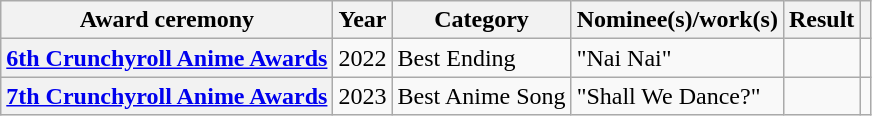<table class="wikitable sortable plainrowheaders">
<tr>
<th scope="col">Award ceremony</th>
<th scope="col">Year</th>
<th scope="col">Category</th>
<th scope="col">Nominee(s)/work(s)</th>
<th scope="col">Result</th>
<th scope="col" class="unsortable"></th>
</tr>
<tr>
<th scope="row" style="text-align:center;"><a href='#'>6th Crunchyroll Anime Awards</a></th>
<td>2022</td>
<td>Best Ending</td>
<td>"Nai Nai"<br></td>
<td></td>
<td style="text-align:center;"></td>
</tr>
<tr>
<th scope="row" style="text-align:center;"><a href='#'>7th Crunchyroll Anime Awards</a></th>
<td>2023</td>
<td>Best Anime Song</td>
<td>"Shall We Dance?"<br></td>
<td></td>
<td style="text-align:center;"></td>
</tr>
</table>
